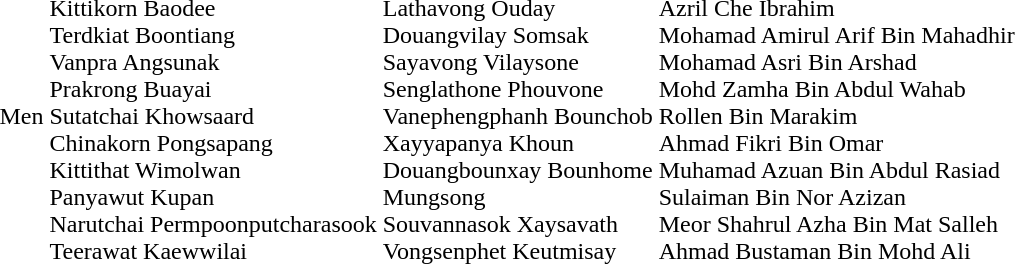<table>
<tr>
<td>Men</td>
<td nowrap=true><br>Kittikorn Baodee<br>Terdkiat Boontiang<br>Vanpra Angsunak<br>Prakrong Buayai<br>Sutatchai Khowsaard<br>Chinakorn Pongsapang<br>Kittithat Wimolwan<br>Panyawut Kupan<br>Narutchai Permpoonputcharasook<br>Teerawat Kaewwilai</td>
<td nowrap=true><br>Lathavong Ouday<br>Douangvilay Somsak<br>Sayavong Vilaysone<br>Senglathone Phouvone<br>Vanephengphanh Bounchob<br>Xayyapanya Khoun<br>Douangbounxay Bounhome<br>Mungsong<br>Souvannasok Xaysavath<br>Vongsenphet Keutmisay</td>
<td nowrap=true valign=top><br>Azril Che Ibrahim<br>Mohamad Amirul Arif Bin Mahadhir<br>Mohamad Asri Bin Arshad<br>Mohd Zamha Bin Abdul Wahab<br>Rollen Bin Marakim<br>Ahmad Fikri Bin Omar<br>Muhamad Azuan Bin Abdul Rasiad<br>Sulaiman Bin Nor Azizan<br>Meor Shahrul Azha Bin Mat Salleh<br>Ahmad Bustaman Bin Mohd Ali</td>
</tr>
</table>
